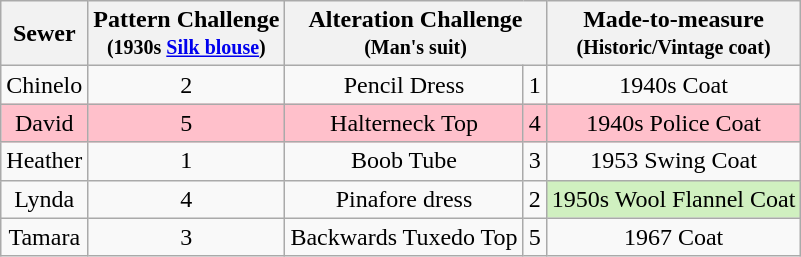<table class="wikitable" style="text-align:center;">
<tr>
<th>Sewer</th>
<th>Pattern Challenge<br><small>(1930s <a href='#'>Silk blouse</a>)</small></th>
<th colspan=2>Alteration Challenge<br><small>(Man's suit)</small></th>
<th>Made-to-measure<br><small>(Historic/Vintage coat)</small></th>
</tr>
<tr>
<td>Chinelo</td>
<td>2</td>
<td>Pencil Dress</td>
<td>1</td>
<td>1940s Coat</td>
</tr>
<tr style="background:Pink">
<td>David</td>
<td>5</td>
<td>Halterneck Top</td>
<td>4</td>
<td>1940s Police Coat</td>
</tr>
<tr>
<td>Heather</td>
<td>1</td>
<td>Boob Tube</td>
<td>3</td>
<td>1953 Swing Coat</td>
</tr>
<tr>
<td>Lynda</td>
<td>4</td>
<td>Pinafore dress</td>
<td>2</td>
<td style="background:#d0f0c0">1950s Wool Flannel Coat</td>
</tr>
<tr>
<td>Tamara</td>
<td>3</td>
<td>Backwards Tuxedo Top</td>
<td>5</td>
<td>1967 Coat</td>
</tr>
</table>
